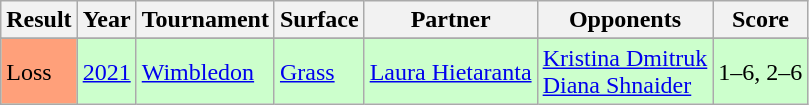<table class="sortable wikitable">
<tr>
<th>Result</th>
<th>Year</th>
<th>Tournament</th>
<th>Surface</th>
<th>Partner</th>
<th>Opponents</th>
<th>Score</th>
</tr>
<tr>
</tr>
<tr style="background:#CCFFCC;">
<td bgcolor="ffa07a">Loss</td>
<td><a href='#'>2021</a></td>
<td><a href='#'>Wimbledon</a></td>
<td><a href='#'>Grass</a></td>
<td> <a href='#'>Laura Hietaranta</a></td>
<td> <a href='#'>Kristina Dmitruk</a> <br>  <a href='#'>Diana Shnaider</a></td>
<td>1–6, 2–6</td>
</tr>
</table>
